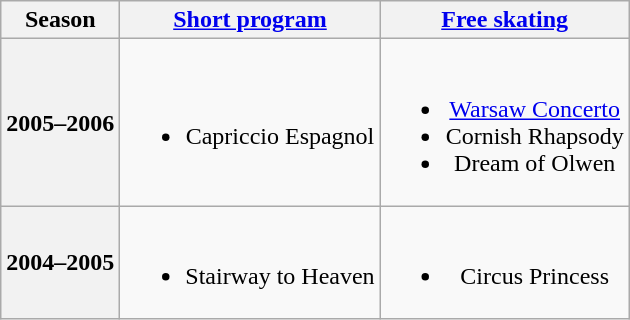<table class=wikitable style=text-align:center>
<tr>
<th>Season</th>
<th><a href='#'>Short program</a></th>
<th><a href='#'>Free skating</a></th>
</tr>
<tr>
<th>2005–2006<br></th>
<td><br><ul><li>Capriccio Espagnol <br></li></ul></td>
<td><br><ul><li><a href='#'>Warsaw Concerto</a> <br></li><li>Cornish Rhapsody <br></li><li>Dream of Olwen <br></li></ul></td>
</tr>
<tr>
<th>2004–2005<br></th>
<td><br><ul><li>Stairway to Heaven <br></li></ul></td>
<td><br><ul><li>Circus Princess <br></li></ul></td>
</tr>
</table>
